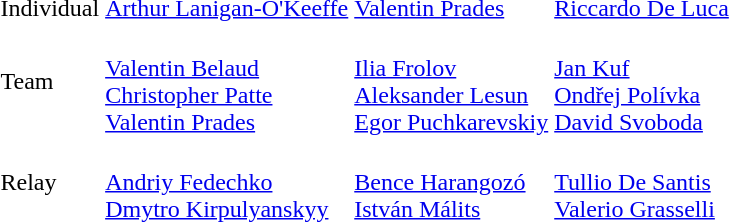<table>
<tr>
<td>Individual</td>
<td> <a href='#'>Arthur Lanigan-O'Keeffe</a></td>
<td> <a href='#'>Valentin Prades</a></td>
<td> <a href='#'>Riccardo De Luca</a></td>
</tr>
<tr>
<td>Team</td>
<td><br><a href='#'>Valentin Belaud</a><br><a href='#'>Christopher Patte</a><br><a href='#'>Valentin Prades</a></td>
<td><br><a href='#'>Ilia Frolov</a><br><a href='#'>Aleksander Lesun</a><br><a href='#'>Egor Puchkarevskiy</a></td>
<td><br><a href='#'>Jan Kuf</a><br><a href='#'>Ondřej Polívka</a><br><a href='#'>David Svoboda</a></td>
</tr>
<tr>
<td>Relay</td>
<td><br><a href='#'>Andriy Fedechko</a><br><a href='#'>Dmytro Kirpulyanskyy</a></td>
<td><br><a href='#'>Bence Harangozó</a><br><a href='#'>István Málits</a></td>
<td><br><a href='#'>Tullio De Santis</a><br><a href='#'>Valerio Grasselli</a></td>
</tr>
</table>
